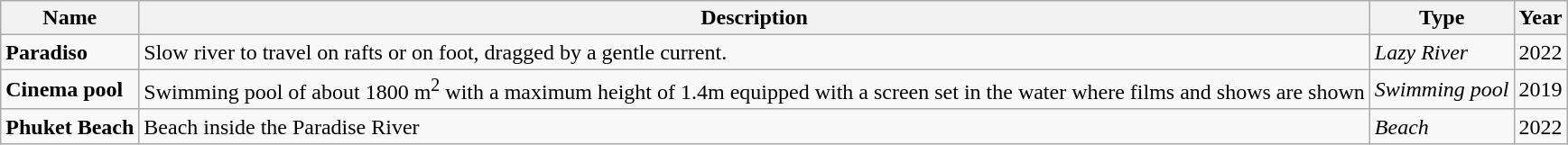<table class="wikitable">
<tr>
<th>Name</th>
<th>Description</th>
<th>Type</th>
<th>Year</th>
</tr>
<tr>
<td><strong>Paradiso</strong></td>
<td>Slow river to travel on rafts or on foot, dragged by a gentle current.</td>
<td><em>Lazy River</em></td>
<td>2022</td>
</tr>
<tr>
<td><strong>Cinema pool</strong></td>
<td>Swimming pool of about 1800 m<sup>2</sup> with a maximum height of 1.4m equipped with a screen set in the water where films and shows are shown</td>
<td><em>Swimming pool</em></td>
<td>2019</td>
</tr>
<tr>
<td><strong>Phuket Beach</strong></td>
<td>Beach inside the Paradise River</td>
<td><em>Beach</em></td>
<td>2022</td>
</tr>
</table>
